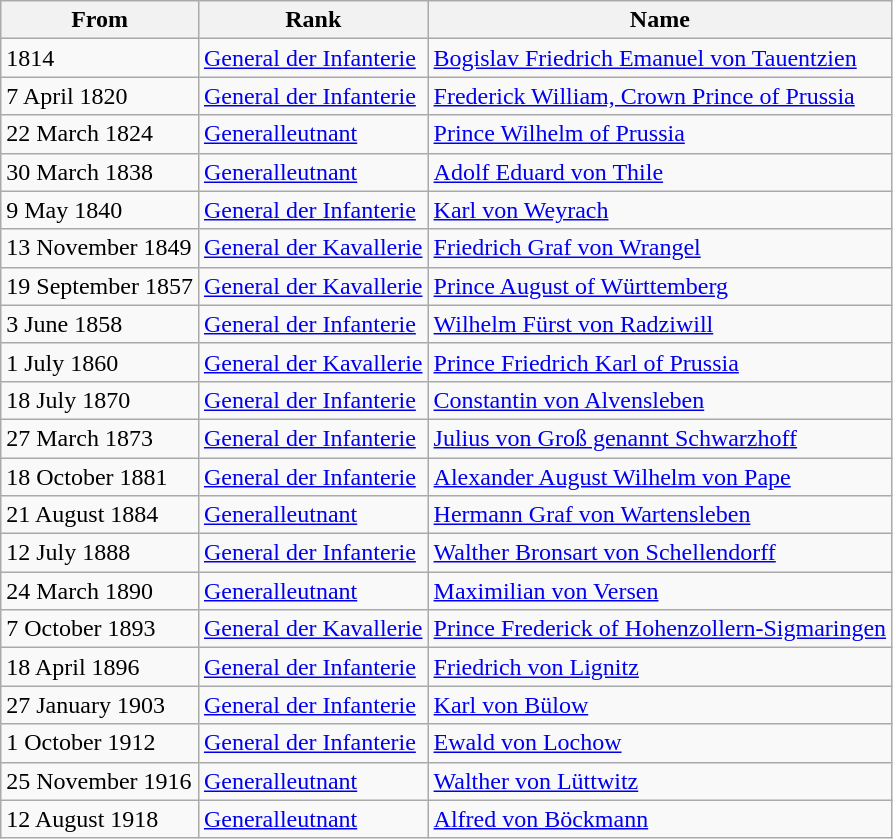<table class="wikitable">
<tr>
<th>From</th>
<th>Rank</th>
<th>Name</th>
</tr>
<tr>
<td>1814</td>
<td><a href='#'>General der Infanterie</a></td>
<td><a href='#'>Bogislav Friedrich Emanuel von Tauentzien</a></td>
</tr>
<tr>
<td>7 April 1820</td>
<td><a href='#'>General der Infanterie</a></td>
<td><a href='#'>Frederick William, Crown Prince of Prussia</a></td>
</tr>
<tr>
<td>22 March 1824</td>
<td><a href='#'>Generalleutnant</a></td>
<td><a href='#'>Prince Wilhelm of Prussia</a></td>
</tr>
<tr>
<td>30 March 1838</td>
<td><a href='#'>Generalleutnant</a></td>
<td><a href='#'>Adolf Eduard von Thile</a></td>
</tr>
<tr>
<td>9 May 1840</td>
<td><a href='#'>General der Infanterie</a></td>
<td><a href='#'>Karl von Weyrach</a></td>
</tr>
<tr>
<td>13 November 1849</td>
<td><a href='#'>General der Kavallerie</a></td>
<td><a href='#'>Friedrich Graf von Wrangel</a></td>
</tr>
<tr>
<td>19 September 1857</td>
<td><a href='#'>General der Kavallerie</a></td>
<td><a href='#'>Prince August of Württemberg</a></td>
</tr>
<tr>
<td>3 June 1858</td>
<td><a href='#'>General der Infanterie</a></td>
<td><a href='#'>Wilhelm Fürst von Radziwill</a></td>
</tr>
<tr>
<td>1 July 1860</td>
<td><a href='#'>General der Kavallerie</a></td>
<td><a href='#'>Prince Friedrich Karl of Prussia</a></td>
</tr>
<tr>
<td>18 July 1870</td>
<td><a href='#'>General der Infanterie</a></td>
<td><a href='#'>Constantin von Alvensleben</a></td>
</tr>
<tr>
<td>27 March 1873</td>
<td><a href='#'>General der Infanterie</a></td>
<td><a href='#'>Julius von Groß genannt Schwarzhoff</a></td>
</tr>
<tr>
<td>18 October 1881</td>
<td><a href='#'>General der Infanterie</a></td>
<td><a href='#'>Alexander August Wilhelm von Pape</a></td>
</tr>
<tr>
<td>21 August 1884</td>
<td><a href='#'>Generalleutnant</a></td>
<td><a href='#'>Hermann Graf von Wartensleben</a></td>
</tr>
<tr>
<td>12 July 1888</td>
<td><a href='#'>General der Infanterie</a></td>
<td><a href='#'>Walther Bronsart von Schellendorff</a></td>
</tr>
<tr>
<td>24 March 1890</td>
<td><a href='#'>Generalleutnant</a></td>
<td><a href='#'>Maximilian von Versen</a></td>
</tr>
<tr>
<td>7 October 1893</td>
<td><a href='#'>General der Kavallerie</a></td>
<td><a href='#'>Prince Frederick of Hohenzollern-Sigmaringen</a></td>
</tr>
<tr>
<td>18 April 1896</td>
<td><a href='#'>General der Infanterie</a></td>
<td><a href='#'>Friedrich von Lignitz</a></td>
</tr>
<tr>
<td>27 January 1903</td>
<td><a href='#'>General der Infanterie</a></td>
<td><a href='#'>Karl von Bülow</a></td>
</tr>
<tr>
<td>1 October 1912</td>
<td><a href='#'>General der Infanterie</a></td>
<td><a href='#'>Ewald von Lochow</a></td>
</tr>
<tr>
<td>25 November 1916</td>
<td><a href='#'>Generalleutnant</a></td>
<td><a href='#'>Walther von Lüttwitz</a></td>
</tr>
<tr>
<td>12 August 1918</td>
<td><a href='#'>Generalleutnant</a></td>
<td><a href='#'>Alfred von Böckmann</a></td>
</tr>
</table>
